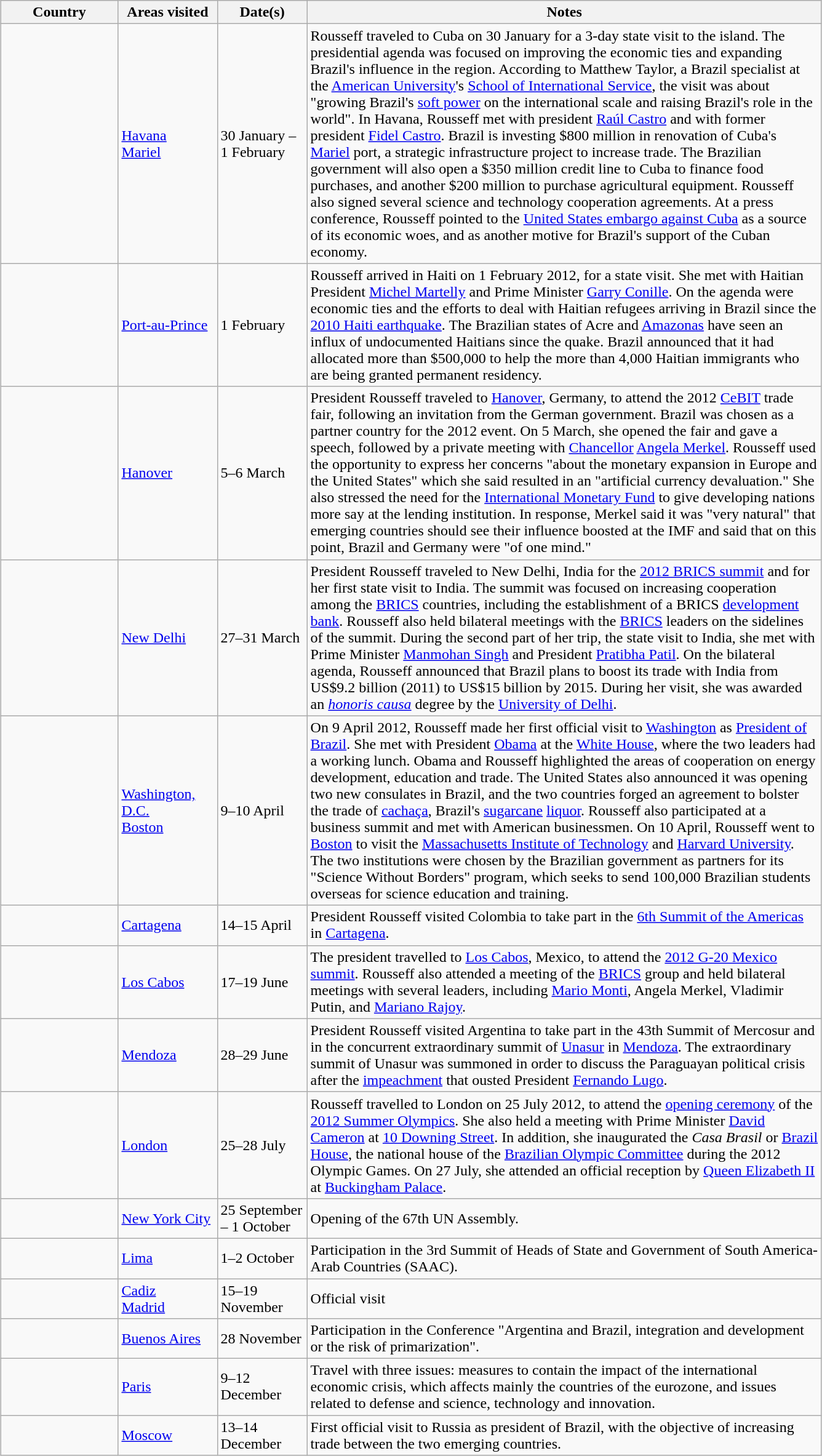<table class="wikitable" style="margin: 1em auto 1em auto">
<tr>
<th width=120>Country</th>
<th width=100>Areas visited</th>
<th width=90>Date(s)</th>
<th width=550>Notes</th>
</tr>
<tr>
<td></td>
<td><a href='#'>Havana</a><br><a href='#'>Mariel</a></td>
<td>30 January – 1 February</td>
<td>Rousseff traveled to Cuba on 30 January for a 3-day state visit to the island. The presidential agenda was focused on improving the economic ties and expanding Brazil's influence in the region. According to Matthew Taylor, a Brazil specialist at the <a href='#'>American University</a>'s <a href='#'>School of International Service</a>, the visit was about "growing Brazil's <a href='#'>soft power</a> on the international scale and raising Brazil's role in the world". In Havana, Rousseff met with president <a href='#'>Raúl Castro</a> and with former president <a href='#'>Fidel Castro</a>. Brazil is investing $800 million in renovation of Cuba's <a href='#'>Mariel</a> port, a strategic infrastructure project to increase trade. The Brazilian government will also open a $350 million credit line to Cuba to finance food purchases, and another $200 million to purchase agricultural equipment. Rousseff also signed several science and technology cooperation agreements. At a press conference, Rousseff pointed to the <a href='#'>United States embargo against Cuba</a> as a source of its economic woes, and as another motive for Brazil's support of the Cuban economy.</td>
</tr>
<tr>
<td></td>
<td><a href='#'>Port-au-Prince</a></td>
<td>1 February</td>
<td>Rousseff arrived in Haiti on 1 February 2012, for a state visit. She met with Haitian President <a href='#'>Michel Martelly</a> and Prime Minister <a href='#'>Garry Conille</a>. On the agenda were economic ties and the efforts to deal with Haitian refugees arriving in Brazil since the <a href='#'>2010 Haiti earthquake</a>. The Brazilian states of Acre and <a href='#'>Amazonas</a> have seen an influx of undocumented Haitians since the quake. Brazil announced that it had allocated more than $500,000 to help the more than 4,000 Haitian immigrants who are being granted permanent residency.</td>
</tr>
<tr>
<td></td>
<td><a href='#'>Hanover</a></td>
<td>5–6 March</td>
<td>President Rousseff traveled to <a href='#'>Hanover</a>, Germany, to attend the 2012 <a href='#'>CeBIT</a> trade fair, following an invitation from the German government. Brazil was chosen as a partner country for the 2012 event. On 5 March, she opened the fair and gave a speech, followed by a private meeting with <a href='#'>Chancellor</a> <a href='#'>Angela Merkel</a>. Rousseff used the opportunity to express her concerns "about the monetary expansion in Europe and the United States" which she said resulted in an "artificial currency devaluation." She also stressed the need for the <a href='#'>International Monetary Fund</a> to give developing nations more say at the lending institution. In response, Merkel said it was "very natural" that emerging countries should see their influence boosted at the IMF and said that on this point, Brazil and Germany were "of one mind."</td>
</tr>
<tr>
<td></td>
<td><a href='#'>New Delhi</a></td>
<td>27–31 March</td>
<td>President Rousseff traveled to New Delhi, India for the <a href='#'>2012 BRICS summit</a> and for her first state visit to India. The summit was focused on increasing cooperation among the <a href='#'>BRICS</a> countries, including the establishment of a BRICS <a href='#'>development bank</a>. Rousseff also held bilateral meetings with the <a href='#'>BRICS</a> leaders on the sidelines of the summit. During the second part of her trip, the state visit to India, she met with Prime Minister <a href='#'>Manmohan Singh</a> and President <a href='#'>Pratibha Patil</a>. On the bilateral agenda, Rousseff announced that Brazil plans to boost its trade with India from US$9.2 billion (2011) to US$15 billion by 2015. During her visit, she was awarded an <em><a href='#'>honoris causa</a></em> degree by the <a href='#'>University of Delhi</a>.</td>
</tr>
<tr>
<td></td>
<td><a href='#'>Washington, D.C.</a><br><a href='#'>Boston</a></td>
<td>9–10 April</td>
<td>On 9 April 2012, Rousseff made her first official visit to <a href='#'>Washington</a> as <a href='#'>President of Brazil</a>. She met with President <a href='#'>Obama</a> at the <a href='#'>White House</a>, where the two leaders had a working lunch. Obama and Rousseff highlighted the areas of cooperation on energy development, education and trade. The United States also announced it was opening two new consulates in Brazil, and the two countries forged an agreement to bolster the trade of <a href='#'>cachaça</a>, Brazil's <a href='#'>sugarcane</a> <a href='#'>liquor</a>. Rousseff also participated at a business summit and met with American businessmen. On 10 April, Rousseff went to <a href='#'>Boston</a> to visit the <a href='#'>Massachusetts Institute of Technology</a> and <a href='#'>Harvard University</a>. The two institutions were chosen by the Brazilian government as partners for its "Science Without Borders" program, which seeks to send 100,000 Brazilian students overseas for science education and training.</td>
</tr>
<tr>
<td></td>
<td><a href='#'>Cartagena</a></td>
<td>14–15 April</td>
<td>President Rousseff visited Colombia to take part in the <a href='#'>6th Summit of the Americas</a> in <a href='#'>Cartagena</a>.</td>
</tr>
<tr>
<td></td>
<td><a href='#'>Los Cabos</a></td>
<td>17–19 June</td>
<td>The president travelled to <a href='#'>Los Cabos</a>, Mexico, to attend the <a href='#'>2012 G-20 Mexico summit</a>. Rousseff also attended a meeting of the <a href='#'>BRICS</a> group and held bilateral meetings with several leaders, including <a href='#'>Mario Monti</a>, Angela Merkel, Vladimir Putin, and <a href='#'>Mariano Rajoy</a>.</td>
</tr>
<tr>
<td></td>
<td><a href='#'>Mendoza</a></td>
<td>28–29 June</td>
<td>President Rousseff visited Argentina to take part in the 43th Summit of Mercosur and in the concurrent extraordinary summit of <a href='#'>Unasur</a> in <a href='#'>Mendoza</a>. The extraordinary summit of Unasur was summoned in order to discuss the Paraguayan political crisis after the <a href='#'>impeachment</a> that ousted President <a href='#'>Fernando Lugo</a>.</td>
</tr>
<tr>
<td></td>
<td><a href='#'>London</a></td>
<td>25–28 July</td>
<td>Rousseff travelled to London on 25 July 2012, to attend the <a href='#'>opening ceremony</a> of the <a href='#'>2012 Summer Olympics</a>. She also held a meeting with Prime Minister <a href='#'>David Cameron</a> at <a href='#'>10 Downing Street</a>. In addition, she inaugurated the <em>Casa Brasil</em> or <a href='#'>Brazil House</a>, the national house of the <a href='#'>Brazilian Olympic Committee</a> during the 2012 Olympic Games. On 27 July, she attended an official reception by <a href='#'>Queen Elizabeth II</a> at <a href='#'>Buckingham Palace</a>.</td>
</tr>
<tr>
<td></td>
<td><a href='#'>New York City</a></td>
<td>25 September – 1 October</td>
<td>Opening of the 67th UN Assembly.</td>
</tr>
<tr>
<td></td>
<td><a href='#'>Lima</a></td>
<td>1–2 October</td>
<td>Participation in the 3rd Summit of Heads of State and Government of South America-Arab Countries (SAAC).</td>
</tr>
<tr>
<td></td>
<td><a href='#'>Cadiz</a><br><a href='#'>Madrid</a></td>
<td>15–19 November</td>
<td>Official visit</td>
</tr>
<tr>
<td></td>
<td><a href='#'>Buenos Aires</a></td>
<td>28 November</td>
<td>Participation in the Conference "Argentina and Brazil, integration and development or the risk of primarization".</td>
</tr>
<tr>
<td></td>
<td><a href='#'>Paris</a></td>
<td>9–12 December</td>
<td>Travel with three issues: measures to contain the impact of the international economic crisis, which affects mainly the countries of the eurozone, and issues related to defense and science, technology and innovation.</td>
</tr>
<tr>
<td></td>
<td><a href='#'>Moscow</a></td>
<td>13–14 December</td>
<td>First official visit to Russia as president of Brazil, with the objective of increasing trade between the two emerging countries.</td>
</tr>
</table>
